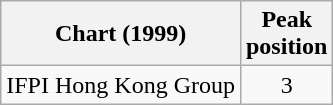<table class="wikitable">
<tr>
<th>Chart (1999)</th>
<th>Peak<br>position</th>
</tr>
<tr>
<td>IFPI Hong Kong Group</td>
<td align="center">3</td>
</tr>
</table>
